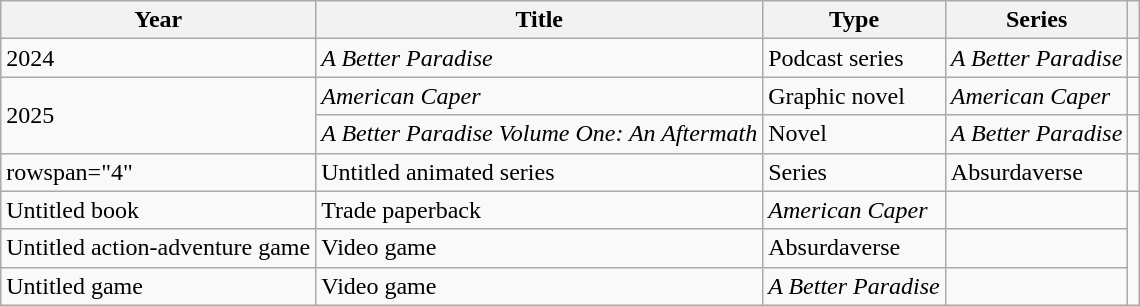<table class="wikitable sortable">
<tr>
<th>Year</th>
<th>Title</th>
<th>Type</th>
<th>Series</th>
<th class="unsortable"></th>
</tr>
<tr>
<td>2024</td>
<td><em>A Better Paradise</em></td>
<td>Podcast series</td>
<td><em>A Better Paradise</em></td>
<td align="center"></td>
</tr>
<tr>
<td rowspan="2">2025</td>
<td><em>American Caper</em></td>
<td>Graphic novel</td>
<td><em>American Caper</em></td>
<td align="center"></td>
</tr>
<tr>
<td><em>A Better Paradise Volume One: An Aftermath</em></td>
<td>Novel</td>
<td><em>A Better Paradise</em></td>
<td align="center"></td>
</tr>
<tr>
<td>rowspan="4" </td>
<td>Untitled animated series</td>
<td>Series</td>
<td>Absurdaverse</td>
<td align="center"></td>
</tr>
<tr>
<td>Untitled book</td>
<td>Trade paperback</td>
<td><em>American Caper</em></td>
<td align="center"></td>
</tr>
<tr>
<td>Untitled action-adventure game</td>
<td>Video game</td>
<td>Absurdaverse</td>
<td align="center"></td>
</tr>
<tr>
<td>Untitled game</td>
<td>Video game</td>
<td><em>A Better Paradise</em></td>
<td align="center"></td>
</tr>
</table>
